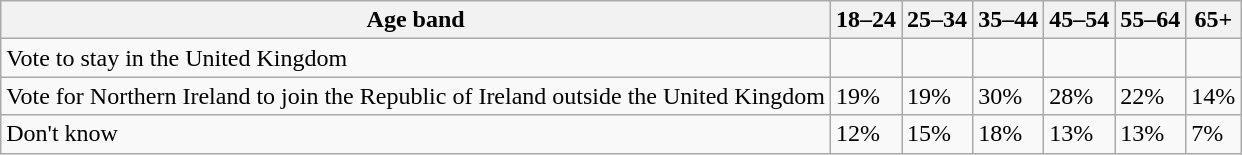<table class="wikitable">
<tr>
<th>Age band</th>
<th>18–24</th>
<th>25–34</th>
<th>35–44</th>
<th>45–54</th>
<th>55–64</th>
<th>65+</th>
</tr>
<tr>
<td>Vote to stay in the United Kingdom</td>
<td></td>
<td></td>
<td></td>
<td></td>
<td></td>
<td></td>
</tr>
<tr>
<td>Vote for Northern Ireland to join the Republic of Ireland outside the United Kingdom</td>
<td>19%</td>
<td>19%</td>
<td>30%</td>
<td>28%</td>
<td>22%</td>
<td>14%</td>
</tr>
<tr>
<td>Don't know</td>
<td>12%</td>
<td>15%</td>
<td>18%</td>
<td>13%</td>
<td>13%</td>
<td>7%</td>
</tr>
</table>
